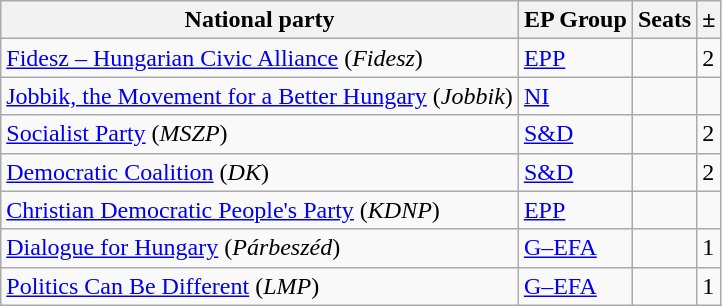<table class="wikitable">
<tr>
<th>National party</th>
<th>EP Group</th>
<th>Seats</th>
<th>±</th>
</tr>
<tr>
<td> <a href='#'>Fidesz – Hungarian Civic Alliance</a> (<em>Fidesz</em>)</td>
<td> <a href='#'>EPP</a></td>
<td></td>
<td> 2</td>
</tr>
<tr>
<td> <a href='#'>Jobbik, the Movement for a Better Hungary</a> (<em>Jobbik</em>)</td>
<td> <a href='#'>NI</a></td>
<td></td>
<td></td>
</tr>
<tr>
<td> <a href='#'>Socialist Party</a> (<em>MSZP</em>)</td>
<td> <a href='#'>S&D</a></td>
<td></td>
<td> 2</td>
</tr>
<tr>
<td> <a href='#'>Democratic Coalition</a> (<em>DK</em>)</td>
<td> <a href='#'>S&D</a></td>
<td></td>
<td> 2</td>
</tr>
<tr>
<td> <a href='#'>Christian Democratic People's Party</a> (<em>KDNP</em>)</td>
<td> <a href='#'>EPP</a></td>
<td></td>
<td></td>
</tr>
<tr>
<td> <a href='#'>Dialogue for Hungary</a> (<em>Párbeszéd</em>)</td>
<td> <a href='#'>G–EFA</a></td>
<td></td>
<td> 1</td>
</tr>
<tr>
<td> <a href='#'>Politics Can Be Different</a> (<em>LMP</em>)</td>
<td> <a href='#'>G–EFA</a></td>
<td></td>
<td> 1</td>
</tr>
</table>
